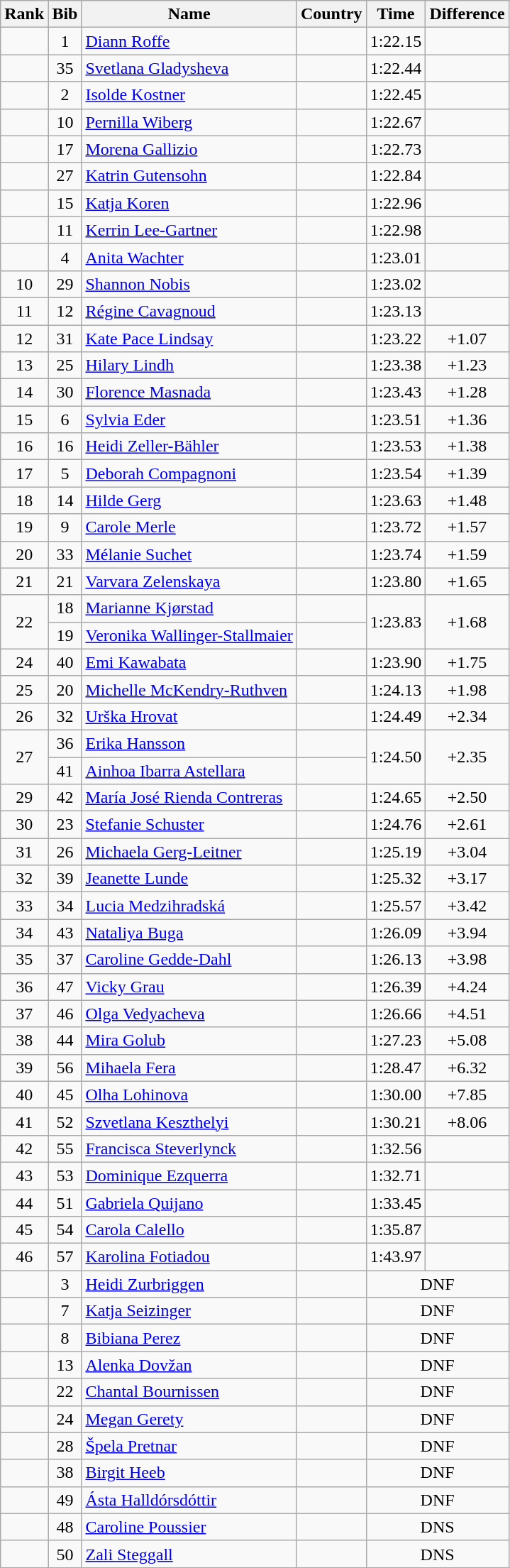<table class="wikitable sortable" style="text-align:center">
<tr>
<th>Rank</th>
<th>Bib</th>
<th>Name</th>
<th>Country</th>
<th>Time</th>
<th>Difference</th>
</tr>
<tr>
<td></td>
<td>1</td>
<td align="left"><a href='#'>Diann Roffe</a></td>
<td align=left></td>
<td>1:22.15</td>
<td></td>
</tr>
<tr>
<td></td>
<td>35</td>
<td align="left"><a href='#'>Svetlana Gladysheva</a></td>
<td align=left></td>
<td>1:22.44</td>
<td></td>
</tr>
<tr>
<td></td>
<td>2</td>
<td align="left"><a href='#'>Isolde Kostner</a></td>
<td align=left></td>
<td>1:22.45</td>
<td></td>
</tr>
<tr>
<td></td>
<td>10</td>
<td align="left"><a href='#'>Pernilla Wiberg</a></td>
<td align=left></td>
<td>1:22.67</td>
<td></td>
</tr>
<tr>
<td></td>
<td>17</td>
<td align="left"><a href='#'>Morena Gallizio</a></td>
<td align=left></td>
<td>1:22.73</td>
<td></td>
</tr>
<tr>
<td></td>
<td>27</td>
<td align="left"><a href='#'>Katrin Gutensohn</a></td>
<td align=left></td>
<td>1:22.84</td>
<td></td>
</tr>
<tr>
<td></td>
<td>15</td>
<td align="left"><a href='#'>Katja Koren</a></td>
<td align=left></td>
<td>1:22.96</td>
<td></td>
</tr>
<tr>
<td></td>
<td>11</td>
<td align="left"><a href='#'>Kerrin Lee-Gartner</a></td>
<td align=left></td>
<td>1:22.98</td>
<td></td>
</tr>
<tr>
<td></td>
<td>4</td>
<td align="left"><a href='#'>Anita Wachter</a></td>
<td align=left></td>
<td>1:23.01</td>
<td></td>
</tr>
<tr>
<td>10</td>
<td>29</td>
<td align="left"><a href='#'>Shannon Nobis</a></td>
<td align=left></td>
<td>1:23.02</td>
<td></td>
</tr>
<tr>
<td>11</td>
<td>12</td>
<td align="left"><a href='#'>Régine Cavagnoud</a></td>
<td align=left></td>
<td>1:23.13</td>
<td></td>
</tr>
<tr>
<td>12</td>
<td>31</td>
<td align="left"><a href='#'>Kate Pace Lindsay</a></td>
<td align=left></td>
<td>1:23.22</td>
<td>+1.07</td>
</tr>
<tr>
<td>13</td>
<td>25</td>
<td align="left"><a href='#'>Hilary Lindh</a></td>
<td align=left></td>
<td>1:23.38</td>
<td>+1.23</td>
</tr>
<tr>
<td>14</td>
<td>30</td>
<td align="left"><a href='#'>Florence Masnada</a></td>
<td align=left></td>
<td>1:23.43</td>
<td>+1.28</td>
</tr>
<tr>
<td>15</td>
<td>6</td>
<td align="left"><a href='#'>Sylvia Eder</a></td>
<td align=left></td>
<td>1:23.51</td>
<td>+1.36</td>
</tr>
<tr>
<td>16</td>
<td>16</td>
<td align="left"><a href='#'>Heidi Zeller-Bähler</a></td>
<td align=left></td>
<td>1:23.53</td>
<td>+1.38</td>
</tr>
<tr>
<td>17</td>
<td>5</td>
<td align="left"><a href='#'>Deborah Compagnoni</a></td>
<td align=left></td>
<td>1:23.54</td>
<td>+1.39</td>
</tr>
<tr>
<td>18</td>
<td>14</td>
<td align="left"><a href='#'>Hilde Gerg</a></td>
<td align=left></td>
<td>1:23.63</td>
<td>+1.48</td>
</tr>
<tr>
<td>19</td>
<td>9</td>
<td align="left"><a href='#'>Carole Merle</a></td>
<td align=left></td>
<td>1:23.72</td>
<td>+1.57</td>
</tr>
<tr>
<td>20</td>
<td>33</td>
<td align="left"><a href='#'>Mélanie Suchet</a></td>
<td align=left></td>
<td>1:23.74</td>
<td>+1.59</td>
</tr>
<tr>
<td>21</td>
<td>21</td>
<td align="left"><a href='#'>Varvara Zelenskaya</a></td>
<td align=left></td>
<td>1:23.80</td>
<td>+1.65</td>
</tr>
<tr>
<td rowspan=2>22</td>
<td>18</td>
<td align="left"><a href='#'>Marianne Kjørstad</a></td>
<td align=left></td>
<td rowspan=2>1:23.83</td>
<td rowspan=2>+1.68</td>
</tr>
<tr>
<td>19</td>
<td align=left><a href='#'>Veronika Wallinger-Stallmaier</a></td>
<td align=left></td>
</tr>
<tr>
<td>24</td>
<td>40</td>
<td align="left"><a href='#'>Emi Kawabata</a></td>
<td align=left></td>
<td>1:23.90</td>
<td>+1.75</td>
</tr>
<tr>
<td>25</td>
<td>20</td>
<td align="left"><a href='#'>Michelle McKendry-Ruthven</a></td>
<td align=left></td>
<td>1:24.13</td>
<td>+1.98</td>
</tr>
<tr>
<td>26</td>
<td>32</td>
<td align="left"><a href='#'>Urška Hrovat</a></td>
<td align=left></td>
<td>1:24.49</td>
<td>+2.34</td>
</tr>
<tr>
<td rowspan=2>27</td>
<td>36</td>
<td align="left"><a href='#'>Erika Hansson</a></td>
<td align=left></td>
<td rowspan=2>1:24.50</td>
<td rowspan=2>+2.35</td>
</tr>
<tr>
<td>41</td>
<td align=left><a href='#'>Ainhoa Ibarra Astellara</a></td>
<td align=left></td>
</tr>
<tr>
<td>29</td>
<td>42</td>
<td align="left"><a href='#'>María José Rienda Contreras</a></td>
<td align=left></td>
<td>1:24.65</td>
<td>+2.50</td>
</tr>
<tr>
<td>30</td>
<td>23</td>
<td align="left"><a href='#'>Stefanie Schuster</a></td>
<td align=left></td>
<td>1:24.76</td>
<td>+2.61</td>
</tr>
<tr>
<td>31</td>
<td>26</td>
<td align="left"><a href='#'>Michaela Gerg-Leitner</a></td>
<td align=left></td>
<td>1:25.19</td>
<td>+3.04</td>
</tr>
<tr>
<td>32</td>
<td>39</td>
<td align="left"><a href='#'>Jeanette Lunde</a></td>
<td align=left></td>
<td>1:25.32</td>
<td>+3.17</td>
</tr>
<tr>
<td>33</td>
<td>34</td>
<td align="left"><a href='#'>Lucia Medzihradská</a></td>
<td align=left></td>
<td>1:25.57</td>
<td>+3.42</td>
</tr>
<tr>
<td>34</td>
<td>43</td>
<td align="left"><a href='#'>Nataliya Buga</a></td>
<td align=left></td>
<td>1:26.09</td>
<td>+3.94</td>
</tr>
<tr>
<td>35</td>
<td>37</td>
<td align="left"><a href='#'>Caroline Gedde-Dahl</a></td>
<td align=left></td>
<td>1:26.13</td>
<td>+3.98</td>
</tr>
<tr>
<td>36</td>
<td>47</td>
<td align="left"><a href='#'>Vicky Grau</a></td>
<td align=left></td>
<td>1:26.39</td>
<td>+4.24</td>
</tr>
<tr>
<td>37</td>
<td>46</td>
<td align="left"><a href='#'>Olga Vedyacheva</a></td>
<td align=left></td>
<td>1:26.66</td>
<td>+4.51</td>
</tr>
<tr>
<td>38</td>
<td>44</td>
<td align="left"><a href='#'>Mira Golub</a></td>
<td align=left></td>
<td>1:27.23</td>
<td>+5.08</td>
</tr>
<tr>
<td>39</td>
<td>56</td>
<td align="left"><a href='#'>Mihaela Fera</a></td>
<td align=left></td>
<td>1:28.47</td>
<td>+6.32</td>
</tr>
<tr>
<td>40</td>
<td>45</td>
<td align="left"><a href='#'>Olha Lohinova</a></td>
<td align=left></td>
<td>1:30.00</td>
<td>+7.85</td>
</tr>
<tr>
<td>41</td>
<td>52</td>
<td align="left"><a href='#'>Szvetlana Keszthelyi</a></td>
<td align=left></td>
<td>1:30.21</td>
<td>+8.06</td>
</tr>
<tr>
<td>42</td>
<td>55</td>
<td align="left"><a href='#'>Francisca Steverlynck</a></td>
<td align=left></td>
<td>1:32.56</td>
<td></td>
</tr>
<tr>
<td>43</td>
<td>53</td>
<td align="left"><a href='#'>Dominique Ezquerra</a></td>
<td align=left></td>
<td>1:32.71</td>
<td></td>
</tr>
<tr>
<td>44</td>
<td>51</td>
<td align="left"><a href='#'>Gabriela Quijano</a></td>
<td align=left></td>
<td>1:33.45</td>
<td></td>
</tr>
<tr>
<td>45</td>
<td>54</td>
<td align="left"><a href='#'>Carola Calello</a></td>
<td align=left></td>
<td>1:35.87</td>
<td></td>
</tr>
<tr>
<td>46</td>
<td>57</td>
<td align="left"><a href='#'>Karolina Fotiadou</a></td>
<td align=left></td>
<td>1:43.97</td>
<td></td>
</tr>
<tr>
<td></td>
<td>3</td>
<td align="left"><a href='#'>Heidi Zurbriggen</a></td>
<td align=left></td>
<td colspan="2">DNF</td>
</tr>
<tr>
<td></td>
<td>7</td>
<td align="left"><a href='#'>Katja Seizinger</a></td>
<td align=left></td>
<td colspan="2">DNF</td>
</tr>
<tr>
<td></td>
<td>8</td>
<td align="left"><a href='#'>Bibiana Perez</a></td>
<td align=left></td>
<td colspan="2">DNF</td>
</tr>
<tr>
<td></td>
<td>13</td>
<td align="left"><a href='#'>Alenka Dovžan</a></td>
<td align=left></td>
<td colspan="2">DNF</td>
</tr>
<tr>
<td></td>
<td>22</td>
<td align="left"><a href='#'>Chantal Bournissen</a></td>
<td align=left></td>
<td colspan="2">DNF</td>
</tr>
<tr>
<td></td>
<td>24</td>
<td align="left"><a href='#'>Megan Gerety</a></td>
<td align=left></td>
<td colspan="2">DNF</td>
</tr>
<tr>
<td></td>
<td>28</td>
<td align="left"><a href='#'>Špela Pretnar</a></td>
<td align=left></td>
<td colspan="2">DNF</td>
</tr>
<tr>
<td></td>
<td>38</td>
<td align="left"><a href='#'>Birgit Heeb</a></td>
<td align=left></td>
<td colspan="2">DNF</td>
</tr>
<tr>
<td></td>
<td>49</td>
<td align="left"><a href='#'>Ásta Halldórsdóttir</a></td>
<td align=left></td>
<td colspan="2">DNF</td>
</tr>
<tr>
<td></td>
<td>48</td>
<td align="left"><a href='#'>Caroline Poussier</a></td>
<td align=left></td>
<td colspan="2">DNS</td>
</tr>
<tr>
<td></td>
<td>50</td>
<td align="left"><a href='#'>Zali Steggall</a></td>
<td align=left></td>
<td colspan="2">DNS</td>
</tr>
</table>
